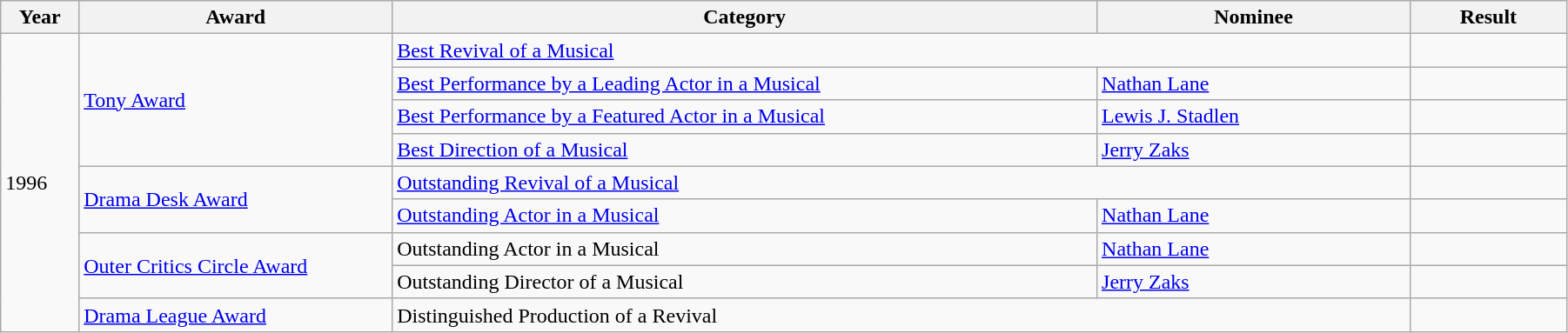<table class="wikitable" style="width:95%;">
<tr>
<th style="width:5%;">Year</th>
<th style="width:20%;">Award</th>
<th style="width:45%;">Category</th>
<th style="width:20%;">Nominee</th>
<th style="width:10%;">Result</th>
</tr>
<tr>
<td rowspan=9>1996</td>
<td rowspan=4><a href='#'>Tony Award</a></td>
<td colspan=2><a href='#'>Best Revival of a Musical</a></td>
<td></td>
</tr>
<tr>
<td><a href='#'>Best Performance by a Leading Actor in a Musical</a></td>
<td><a href='#'>Nathan Lane</a></td>
<td></td>
</tr>
<tr>
<td><a href='#'>Best Performance by a Featured Actor in a Musical</a></td>
<td><a href='#'>Lewis J. Stadlen</a></td>
<td></td>
</tr>
<tr>
<td><a href='#'>Best Direction of a Musical</a></td>
<td><a href='#'>Jerry Zaks</a></td>
<td></td>
</tr>
<tr>
<td rowspan=2><a href='#'>Drama Desk Award</a></td>
<td colspan=2><a href='#'>Outstanding Revival of a Musical</a></td>
<td></td>
</tr>
<tr>
<td><a href='#'>Outstanding Actor in a Musical</a></td>
<td><a href='#'>Nathan Lane</a></td>
<td></td>
</tr>
<tr>
<td rowspan=2><a href='#'>Outer Critics Circle Award</a></td>
<td>Outstanding Actor in a Musical</td>
<td><a href='#'>Nathan Lane</a></td>
<td></td>
</tr>
<tr>
<td>Outstanding Director of a Musical</td>
<td><a href='#'>Jerry Zaks</a></td>
<td></td>
</tr>
<tr>
<td><a href='#'>Drama League Award</a></td>
<td colspan=2>Distinguished Production of a Revival</td>
<td></td>
</tr>
</table>
